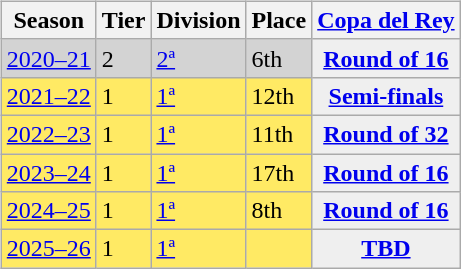<table>
<tr>
<td valign="top" width=0%><br><table class="wikitable">
<tr>
<th>Season</th>
<th>Tier</th>
<th>Division</th>
<th>Place</th>
<th><a href='#'>Copa del Rey</a></th>
</tr>
<tr>
<td style="background:#D3D3D3;"><a href='#'>2020–21</a></td>
<td style="background:#D3D3D3;">2</td>
<td style="background:#D3D3D3;"><a href='#'>2ª</a></td>
<td style="background:#D3D3D3;">6th</td>
<th style="background:#efefef;"><a href='#'>Round of 16</a></th>
</tr>
<tr>
<td style="background:#FFEA64;"><a href='#'>2021–22</a></td>
<td style="background:#FFEA64;">1</td>
<td style="background:#FFEA64;"><a href='#'>1ª</a></td>
<td style="background:#FFEA64;">12th</td>
<th style="background:#efefef;"><a href='#'>Semi-finals</a></th>
</tr>
<tr>
<td style="background:#FFEA64;"><a href='#'>2022–23</a></td>
<td style="background:#FFEA64;">1</td>
<td style="background:#FFEA64;"><a href='#'>1ª</a></td>
<td style="background:#FFEA64;">11th</td>
<th style="background:#efefef;"><a href='#'>Round of 32</a></th>
</tr>
<tr>
<td style="background:#FFEA64;"><a href='#'>2023–24</a></td>
<td style="background:#FFEA64;">1</td>
<td style="background:#FFEA64;"><a href='#'>1ª</a></td>
<td style="background:#FFEA64;">17th</td>
<th style="background:#efefef;"><a href='#'>Round of 16</a></th>
</tr>
<tr>
<td style="background:#FFEA64;"><a href='#'>2024–25</a></td>
<td style="background:#FFEA64;">1</td>
<td style="background:#FFEA64;"><a href='#'>1ª</a></td>
<td style="background:#FFEA64;">8th</td>
<th style="background:#efefef;"><a href='#'>Round of 16</a></th>
</tr>
<tr>
<td style="background:#FFEA64;"><a href='#'>2025–26</a></td>
<td style="background:#FFEA64;">1</td>
<td style="background:#FFEA64;"><a href='#'>1ª</a></td>
<td style="background:#FFEA64;"></td>
<th style="background:#efefef;"><a href='#'>TBD</a></th>
</tr>
</table>
</td>
</tr>
</table>
